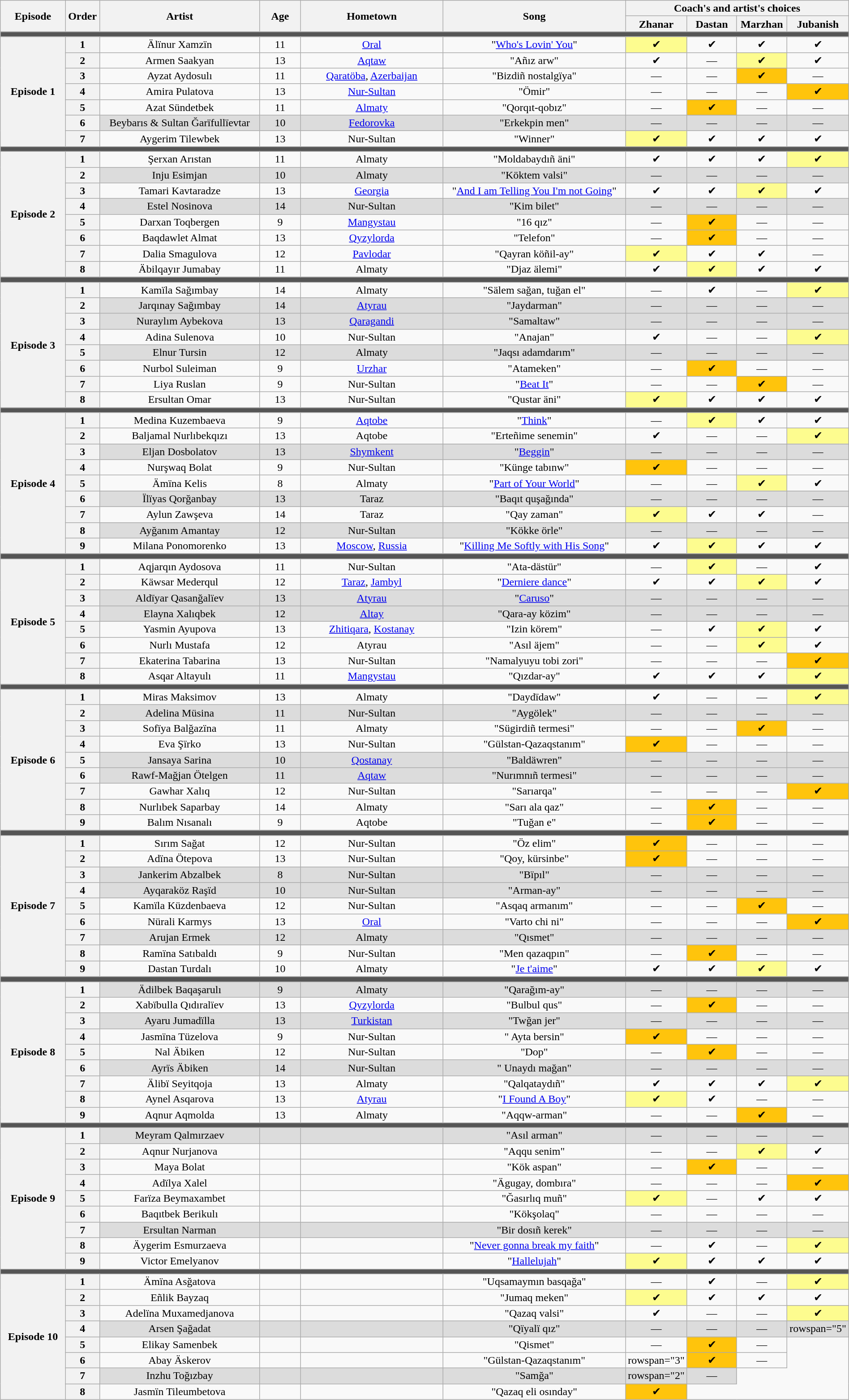<table class="wikitable" style="text-align:center; line-height:16px; width:100%">
<tr>
<th rowspan="2" width="08%" scope="col">Episode</th>
<th rowspan="2" width="04%" scope="col">Order</th>
<th rowspan="2" width="20%" scope="col">Artist</th>
<th rowspan="2" width="05%" scope="col">Age</th>
<th rowspan="2" width="18%" scope="col">Hometown</th>
<th rowspan="2" width="23%" scope="col">Song</th>
<th colspan="4" width="24%" scope="col">Coach's and artist's choices</th>
</tr>
<tr>
<th style="width:06%">Zhanar</th>
<th style="width:06%">Dastan</th>
<th style="width:06%">Marzhan</th>
<th style="width:06%">Jubanish</th>
</tr>
<tr>
<td colspan="10" bgcolor="#555555"></td>
</tr>
<tr>
<th rowspan="7">Episode 1<br></th>
<th>1</th>
<td>Älïnur Xamzïn</td>
<td>11</td>
<td><a href='#'>Oral</a></td>
<td>"<a href='#'>Who's Lovin' You</a>"</td>
<td style="background:#fdfc8f;">✔</td>
<td>✔</td>
<td>✔</td>
<td>✔</td>
</tr>
<tr>
<th>2</th>
<td>Armen Saakyan</td>
<td>13</td>
<td><a href='#'>Aqtaw</a></td>
<td>"Añız arw"</td>
<td>✔</td>
<td>—</td>
<td style="background:#fdfc8f;">✔</td>
<td>✔</td>
</tr>
<tr>
<th>3</th>
<td>Ayzat Aydosulı</td>
<td>11</td>
<td><a href='#'>Qaratöba</a>, <a href='#'>Azerbaijan</a></td>
<td>"Bizdiñ nostalgïya"</td>
<td>—</td>
<td>—</td>
<td style="background:#ffc40c;">✔</td>
<td>—</td>
</tr>
<tr>
<th>4</th>
<td>Amira Pulatova</td>
<td>13</td>
<td><a href='#'>Nur-Sultan</a></td>
<td>"Ömir"</td>
<td>—</td>
<td>—</td>
<td>—</td>
<td style="background:#ffc40c;">✔</td>
</tr>
<tr>
<th>5</th>
<td>Azat Sündetbek</td>
<td>11</td>
<td><a href='#'>Almaty</a></td>
<td>"Qorqıt-qobız"</td>
<td>—</td>
<td style="background:#ffc40c;">✔</td>
<td>—</td>
<td>—</td>
</tr>
<tr style="background:#dcdcdc;" |>
<th>6</th>
<td>Beybarıs & Sultan Ğarïfullïevtar</td>
<td>10</td>
<td><a href='#'>Fedorovka</a></td>
<td>"Erkekpin men"</td>
<td>—</td>
<td>—</td>
<td>—</td>
<td>—</td>
</tr>
<tr>
<th>7</th>
<td>Aygerim Tilewbek</td>
<td>13</td>
<td>Nur-Sultan</td>
<td>"Winner"</td>
<td style="background:#fdfc8f;">✔</td>
<td>✔</td>
<td>✔</td>
<td>✔</td>
</tr>
<tr>
<td colspan="10" bgcolor="#555555"></td>
</tr>
<tr>
<th rowspan="8">Episode 2<br></th>
<th>1</th>
<td>Şerxan Arıstan</td>
<td>11</td>
<td>Almaty</td>
<td>"Moldabaydıñ äni"</td>
<td>✔</td>
<td>✔</td>
<td>✔</td>
<td style="background:#fdfc8f;">✔</td>
</tr>
<tr style="background:#dcdcdc;" |>
<th>2</th>
<td>Inju Esimjan</td>
<td>10</td>
<td>Almaty</td>
<td>"Köktem valsi"</td>
<td>—</td>
<td>—</td>
<td>—</td>
<td>—</td>
</tr>
<tr>
<th>3</th>
<td>Tamari Kavtaradze</td>
<td>13</td>
<td><a href='#'>Georgia</a></td>
<td>"<a href='#'>And I am Telling You I'm not Going</a>"</td>
<td>✔</td>
<td>✔</td>
<td style="background:#fdfc8f;">✔</td>
<td>✔</td>
</tr>
<tr style="background:#dcdcdc;" |>
<th>4</th>
<td>Estel Nosinova</td>
<td>14</td>
<td>Nur-Sultan</td>
<td>"Kim bilet"</td>
<td>—</td>
<td>—</td>
<td>—</td>
<td>—</td>
</tr>
<tr>
<th>5</th>
<td>Darxan Toqbergen</td>
<td>9</td>
<td><a href='#'>Mangystau</a></td>
<td>"16 qız"</td>
<td>—</td>
<td style="background:#ffc40c;">✔</td>
<td>—</td>
<td>—</td>
</tr>
<tr>
<th>6</th>
<td>Baqdawlet Almat</td>
<td>13</td>
<td><a href='#'>Qyzylorda</a></td>
<td>"Telefon"</td>
<td>—</td>
<td style="background:#ffc40c;">✔</td>
<td>—</td>
<td>—</td>
</tr>
<tr>
<th>7</th>
<td>Dalia Smagulova</td>
<td>12</td>
<td><a href='#'>Pavlodar</a></td>
<td>"Qayran köñil-ay"</td>
<td style="background:#fdfc8f;">✔</td>
<td>✔</td>
<td>✔</td>
<td>—</td>
</tr>
<tr>
<th>8</th>
<td>Äbilqayır Jumabay</td>
<td>11</td>
<td>Almaty</td>
<td>"Djaz älemi"</td>
<td>✔</td>
<td style="background:#fdfc8f;">✔</td>
<td>✔</td>
<td>✔</td>
</tr>
<tr>
<td colspan="10" bgcolor="#555555"></td>
</tr>
<tr>
<th rowspan="8">Episode 3<br></th>
<th>1</th>
<td>Kamïla Sağımbay</td>
<td>14</td>
<td>Almaty</td>
<td>"Sälem sağan, tuğan el"</td>
<td>—</td>
<td>✔</td>
<td>—</td>
<td style="background:#fdfc8f;">✔</td>
</tr>
<tr style="background:#dcdcdc;" |>
<th>2</th>
<td>Jarqınay Sağımbay</td>
<td>14</td>
<td><a href='#'>Atyrau</a></td>
<td>"Jaydarman"</td>
<td>—</td>
<td>—</td>
<td>—</td>
<td>—</td>
</tr>
<tr style="background:#dcdcdc;" |>
<th>3</th>
<td>Nuraylım Aybekova</td>
<td>13</td>
<td><a href='#'>Qaragandi</a></td>
<td>"Samaltaw"</td>
<td>—</td>
<td>—</td>
<td>—</td>
<td>—</td>
</tr>
<tr>
<th>4</th>
<td>Adina Sulenova</td>
<td>10</td>
<td>Nur-Sultan</td>
<td>"Anajan"</td>
<td>✔</td>
<td>—</td>
<td>—</td>
<td style="background:#fdfc8f;">✔</td>
</tr>
<tr style="background:#dcdcdc;" |>
<th>5</th>
<td>Elnur Tursin</td>
<td>12</td>
<td>Almaty</td>
<td>"Jaqsı adamdarım"</td>
<td>—</td>
<td>—</td>
<td>—</td>
<td>—</td>
</tr>
<tr>
<th>6</th>
<td>Nurbol Suleiman</td>
<td>9</td>
<td><a href='#'>Urzhar</a></td>
<td>"Atameken"</td>
<td>—</td>
<td style="background:#ffc40c;">✔</td>
<td>—</td>
<td>—</td>
</tr>
<tr>
<th>7</th>
<td>Liya Ruslan</td>
<td>9</td>
<td>Nur-Sultan</td>
<td>"<a href='#'>Beat It</a>"</td>
<td>—</td>
<td>—</td>
<td style="background:#ffc40c;">✔</td>
<td>—</td>
</tr>
<tr>
<th>8</th>
<td>Ersultan Omar</td>
<td>13</td>
<td>Nur-Sultan</td>
<td>"Qustar äni"</td>
<td style="background:#fdfc8f;">✔</td>
<td>✔</td>
<td>✔</td>
<td>✔</td>
</tr>
<tr>
<td colspan="10" bgcolor="#555555"></td>
</tr>
<tr>
<th rowspan="9">Episode 4<br></th>
<th>1</th>
<td>Medina Kuzembaeva</td>
<td>9</td>
<td><a href='#'>Aqtobe</a></td>
<td>"<a href='#'>Think</a>"</td>
<td>—</td>
<td style="background:#fdfc8f;">✔</td>
<td>✔</td>
<td>✔</td>
</tr>
<tr>
<th>2</th>
<td>Baljamal Nurlıbekqızı</td>
<td>13</td>
<td>Aqtobe</td>
<td>"Erteñime senemin"</td>
<td>✔</td>
<td>—</td>
<td>—</td>
<td style="background:#fdfc8f;">✔</td>
</tr>
<tr style="background:#dcdcdc;" |>
<th>3</th>
<td>Eljan Dosbolatov</td>
<td>13</td>
<td><a href='#'>Shymkent</a></td>
<td>"<a href='#'>Beggin</a>"</td>
<td>—</td>
<td>—</td>
<td>—</td>
<td>—</td>
</tr>
<tr>
<th>4</th>
<td>Nurşwaq Bolat</td>
<td>9</td>
<td>Nur-Sultan</td>
<td>"Künge tabınw"</td>
<td style="background:#ffc40c;">✔</td>
<td>—</td>
<td>—</td>
<td>—</td>
</tr>
<tr>
<th>5</th>
<td>Ämïna Kelis</td>
<td>8</td>
<td>Almaty</td>
<td>"<a href='#'>Part of Your World</a>"</td>
<td>—</td>
<td>—</td>
<td style="background:#fdfc8f;">✔</td>
<td>✔</td>
</tr>
<tr style="background:#dcdcdc;" |>
<th>6</th>
<td>Ïlïyas Qorğanbay</td>
<td>13</td>
<td>Taraz</td>
<td>"Baqıt quşağında"</td>
<td>—</td>
<td>—</td>
<td>—</td>
<td>—</td>
</tr>
<tr>
<th>7</th>
<td>Aylun Zawşeva</td>
<td>14</td>
<td>Taraz</td>
<td>"Qay zaman"</td>
<td style="background:#fdfc8f;">✔</td>
<td>✔</td>
<td>✔</td>
<td>—</td>
</tr>
<tr style="background:#dcdcdc;" |>
<th>8</th>
<td>Ayğanım Amantay</td>
<td>12</td>
<td>Nur-Sultan</td>
<td>"Kökke örle"</td>
<td>—</td>
<td>—</td>
<td>—</td>
<td>—</td>
</tr>
<tr>
<th>9</th>
<td>Milana Ponomorenko</td>
<td>13</td>
<td><a href='#'>Moscow</a>, <a href='#'>Russia</a></td>
<td>"<a href='#'>Killing Me Softly with His Song</a>"</td>
<td>✔</td>
<td style="background:#fdfc8f;">✔</td>
<td>✔</td>
<td>✔</td>
</tr>
<tr>
<td colspan="10" bgcolor="#555555"></td>
</tr>
<tr>
<th rowspan="8">Episode 5<br></th>
<th>1</th>
<td>Aqjarqın Aydosova</td>
<td>11</td>
<td>Nur-Sultan</td>
<td>"Ata-dästür"</td>
<td>—</td>
<td style="background:#fdfc8f;">✔</td>
<td>—</td>
<td>✔</td>
</tr>
<tr>
<th>2</th>
<td>Käwsar Mederqul</td>
<td>12</td>
<td><a href='#'>Taraz</a>, <a href='#'>Jambyl</a></td>
<td>"<a href='#'>Derniere dance</a>"</td>
<td>✔</td>
<td>✔</td>
<td style="background:#fdfc8f;">✔</td>
<td>✔</td>
</tr>
<tr style="background:#dcdcdc;" |>
<th>3</th>
<td>Aldïyar Qasanğalïev</td>
<td>13</td>
<td><a href='#'>Atyrau</a></td>
<td>"<a href='#'>Caruso</a>"</td>
<td>—</td>
<td>—</td>
<td>—</td>
<td>—</td>
</tr>
<tr style="background:#dcdcdc;" |>
<th>4</th>
<td>Elayna Xalıqbek</td>
<td>12</td>
<td><a href='#'>Altay</a></td>
<td>"Qara-ay közim"</td>
<td>—</td>
<td>—</td>
<td>—</td>
<td>—</td>
</tr>
<tr>
<th>5</th>
<td>Yasmin Ayupova</td>
<td>13</td>
<td><a href='#'>Zhitiqara</a>, <a href='#'>Kostanay</a></td>
<td>"Izin körem"</td>
<td>—</td>
<td>✔</td>
<td style="background:#fdfc8f;">✔</td>
<td>✔</td>
</tr>
<tr>
<th>6</th>
<td>Nurlı Mustafa</td>
<td>12</td>
<td>Atyrau</td>
<td>"Asıl äjem"</td>
<td>—</td>
<td>—</td>
<td style="background:#fdfc8f;">✔</td>
<td>✔</td>
</tr>
<tr>
<th>7</th>
<td>Ekaterina Tabarina</td>
<td>13</td>
<td>Nur-Sultan</td>
<td>"Namalyuyu tobi zori"</td>
<td>—</td>
<td>—</td>
<td>—</td>
<td style="background:#ffc40c;">✔</td>
</tr>
<tr>
<th>8</th>
<td>Asqar Altayulı</td>
<td>11</td>
<td><a href='#'>Mangystau</a></td>
<td>"Qızdar-ay"</td>
<td>✔</td>
<td>✔</td>
<td>✔</td>
<td style="background:#fdfc8f;">✔</td>
</tr>
<tr>
<td colspan="10" bgcolor="#555555"></td>
</tr>
<tr>
<th rowspan="9">Episode 6<br></th>
<th>1</th>
<td>Miras Maksimov</td>
<td>13</td>
<td>Almaty</td>
<td>"Daydïdaw"</td>
<td>✔</td>
<td>—</td>
<td>—</td>
<td style="background:#fdfc8f;">✔</td>
</tr>
<tr style="background:#dcdcdc;" |>
<th>2</th>
<td>Adelina Müsina</td>
<td>11</td>
<td>Nur-Sultan</td>
<td>"Aygölek"</td>
<td>—</td>
<td>—</td>
<td>—</td>
<td>—</td>
</tr>
<tr>
<th>3</th>
<td>Sofïya Balğazïna</td>
<td>11</td>
<td>Almaty</td>
<td>"Sügirdiñ termesi"</td>
<td>—</td>
<td>—</td>
<td style="background:#ffc40c;">✔</td>
<td>—</td>
</tr>
<tr>
<th>4</th>
<td>Eva Şïrko</td>
<td>13</td>
<td>Nur-Sultan</td>
<td>"Gülstan-Qazaqstanım"</td>
<td style="background:#ffc40c;">✔</td>
<td>—</td>
<td>—</td>
<td>—</td>
</tr>
<tr style="background:#dcdcdc;" |>
<th>5</th>
<td>Jansaya Sarina</td>
<td>10</td>
<td><a href='#'>Qostanay</a></td>
<td>"Baldäwren"</td>
<td>—</td>
<td>—</td>
<td>—</td>
<td>—</td>
</tr>
<tr style="background:#dcdcdc;" |>
<th>6</th>
<td>Rawf-Mağjan Ötelgen</td>
<td>11</td>
<td><a href='#'>Aqtaw</a></td>
<td>"Nurımnıñ termesi"</td>
<td>—</td>
<td>—</td>
<td>—</td>
<td>—</td>
</tr>
<tr>
<th>7</th>
<td>Gawhar Xalıq</td>
<td>12</td>
<td>Nur-Sultan</td>
<td>"Sarıarqa"</td>
<td>—</td>
<td>—</td>
<td>—</td>
<td style="background:#ffc40c;">✔</td>
</tr>
<tr>
<th>8</th>
<td>Nurlıbek Saparbay</td>
<td>14</td>
<td>Almaty</td>
<td>"Sarı ala qaz"</td>
<td>—</td>
<td style="background:#ffc40c;">✔</td>
<td>—</td>
<td>—</td>
</tr>
<tr>
<th>9</th>
<td>Balım Nısanalı</td>
<td>9</td>
<td>Aqtobe</td>
<td>"Tuğan e"</td>
<td>—</td>
<td style="background:#ffc40c;">✔</td>
<td>—</td>
<td>—</td>
</tr>
<tr>
<td colspan="10" bgcolor="#555555"></td>
</tr>
<tr>
<th rowspan="9">Episode 7<br></th>
<th>1</th>
<td>Sırım Sağat</td>
<td>12</td>
<td>Nur-Sultan</td>
<td>"Öz elim"</td>
<td style="background:#ffc40c;">✔</td>
<td>—</td>
<td>—</td>
<td>—</td>
</tr>
<tr>
<th>2</th>
<td>Adïna Ötepova</td>
<td>13</td>
<td>Nur-Sultan</td>
<td>"Qoy, kürsinbe"</td>
<td style="background:#ffc40c;">✔</td>
<td>—</td>
<td>—</td>
<td>—</td>
</tr>
<tr style="background:#dcdcdc;" |>
<th>3</th>
<td>Jankerim Abzalbek</td>
<td>8</td>
<td>Nur-Sultan</td>
<td>"Bïpıl"</td>
<td>—</td>
<td>—</td>
<td>—</td>
<td>—</td>
</tr>
<tr style="background:#dcdcdc;" |>
<th>4</th>
<td>Ayqaraköz Raşïd</td>
<td>10</td>
<td>Nur-Sultan</td>
<td>"Arman-ay"</td>
<td>—</td>
<td>—</td>
<td>—</td>
<td>—</td>
</tr>
<tr>
<th>5</th>
<td>Kamïla Küzdenbaeva</td>
<td>12</td>
<td>Nur-Sultan</td>
<td>"Asqaq armanım"</td>
<td>—</td>
<td>—</td>
<td style="background:#ffc40c;">✔</td>
<td>—</td>
</tr>
<tr>
<th>6</th>
<td>Nürali Karmys</td>
<td>13</td>
<td><a href='#'>Oral</a></td>
<td>"Varto chi ni"</td>
<td>—</td>
<td>—</td>
<td>—</td>
<td style="background:#ffc40c;">✔</td>
</tr>
<tr style="background:#dcdcdc;" |>
<th>7</th>
<td>Arujan Ermek</td>
<td>12</td>
<td>Almaty</td>
<td>"Qısmet"</td>
<td>—</td>
<td>—</td>
<td>—</td>
<td>—</td>
</tr>
<tr>
<th>8</th>
<td>Ramïna Satıbaldı</td>
<td>9</td>
<td>Nur-Sultan</td>
<td>"Men qazaqpın"</td>
<td>—</td>
<td style="background:#ffc40c;">✔</td>
<td>—</td>
<td>—</td>
</tr>
<tr>
<th>9</th>
<td>Dastan Turdalı</td>
<td>10</td>
<td>Almaty</td>
<td>"<a href='#'>Je t'aime</a>"</td>
<td>✔</td>
<td>✔</td>
<td style="background:#fdfc8f;">✔</td>
<td>✔</td>
</tr>
<tr>
<td colspan="10" bgcolor="#555555"></td>
</tr>
<tr>
<th rowspan="9">Episode 8<br></th>
<th>1</th>
<td style="background:#dcdcdc;">Ädilbek Baqaşarulı</td>
<td style="background:#dcdcdc;">9</td>
<td style="background:#dcdcdc;">Almaty</td>
<td style="background:#dcdcdc;">"Qarağım-ay"</td>
<td style="background:#dcdcdc;">—</td>
<td style="background:#dcdcdc;">—</td>
<td style="background:#dcdcdc;">—</td>
<td style="background:#dcdcdc;">—</td>
</tr>
<tr>
<th>2</th>
<td>Xabïbulla Qıdıralïev</td>
<td>13</td>
<td><a href='#'>Qyzylorda</a></td>
<td>"Bulbul qus"</td>
<td>—</td>
<td style="background:#ffc40c;">✔</td>
<td>—</td>
<td>—</td>
</tr>
<tr style="background:#dcdcdc;" |>
<th>3</th>
<td>Ayaru Jumadïlla</td>
<td>13</td>
<td><a href='#'>Turkistan</a></td>
<td>"Twğan jer"</td>
<td>—</td>
<td>—</td>
<td>—</td>
<td>—</td>
</tr>
<tr>
<th>4</th>
<td>Jasmïna Tüzelova</td>
<td>9</td>
<td>Nur-Sultan</td>
<td>" Ayta bersin"</td>
<td style="background:#ffc40c;">✔</td>
<td>—</td>
<td>—</td>
<td>—</td>
</tr>
<tr>
<th>5</th>
<td>Nal Äbiken</td>
<td>12</td>
<td>Nur-Sultan</td>
<td>"Dop"</td>
<td>—</td>
<td style="background:#ffc40c;">✔</td>
<td>—</td>
<td>—</td>
</tr>
<tr style="background:#dcdcdc;" |>
<th>6</th>
<td>Ayrïs Äbiken</td>
<td>14</td>
<td>Nur-Sultan</td>
<td>" Unaydı mağan"</td>
<td>—</td>
<td>—</td>
<td>—</td>
<td>—</td>
</tr>
<tr>
<th>7</th>
<td>Älibï Seyitqoja</td>
<td>13</td>
<td>Almaty</td>
<td>"Qalqataydıñ"</td>
<td>✔</td>
<td>✔</td>
<td>✔</td>
<td style="background:#fdfc8f;">✔</td>
</tr>
<tr>
<th>8</th>
<td>Aynel Asqarova</td>
<td>13</td>
<td><a href='#'>Atyrau</a></td>
<td>"<a href='#'>I Found A Boy</a>"</td>
<td style="background:#fdfc8f;">✔</td>
<td>✔</td>
<td>—</td>
<td>—</td>
</tr>
<tr>
<th>9</th>
<td>Aqnur Aqmolda</td>
<td>13</td>
<td>Almaty</td>
<td>"Aqqw-arman"</td>
<td>—</td>
<td>—</td>
<td style="background:#ffc40c;">✔</td>
<td>—</td>
</tr>
<tr>
<td colspan="10" bgcolor="#555555"></td>
</tr>
<tr>
<th rowspan="9">Episode 9<br></th>
<th>1</th>
<td style="background:#dcdcdc;">Meyram Qalmırzaev</td>
<td style="background:#dcdcdc;"></td>
<td style="background:#dcdcdc;"></td>
<td style="background:#dcdcdc;">"Asıl arman"</td>
<td style="background:#dcdcdc;">—</td>
<td style="background:#dcdcdc;">—</td>
<td style="background:#dcdcdc;">—</td>
<td style="background:#dcdcdc;">—</td>
</tr>
<tr>
<th>2</th>
<td>Aqnur Nurjanova</td>
<td></td>
<td></td>
<td>"Aqqu senim"</td>
<td>—</td>
<td>—</td>
<td style="background:#fdfc8f;">✔</td>
<td>✔</td>
</tr>
<tr>
<th>3</th>
<td>Maya Bolat</td>
<td></td>
<td></td>
<td>"Kök aspan"</td>
<td>—</td>
<td style="background:#ffc40c;">✔</td>
<td>—</td>
<td>—</td>
</tr>
<tr>
<th>4</th>
<td>Adïlya Xalel</td>
<td></td>
<td></td>
<td>"Ägugay, dombıra"</td>
<td>—</td>
<td>—</td>
<td>—</td>
<td style="background:#ffc40c;">✔</td>
</tr>
<tr>
<th>5</th>
<td>Farïza Beymaxambet</td>
<td></td>
<td></td>
<td>"Ğasırlıq muñ"</td>
<td style="background:#fdfc8f;">✔</td>
<td>—</td>
<td>✔</td>
<td>✔</td>
</tr>
<tr>
<th>6</th>
<td>Baqıtbek Berikulı</td>
<td></td>
<td></td>
<td>"Kökşolaq"</td>
<td>—</td>
<td>—</td>
<td>—</td>
<td>—</td>
</tr>
<tr style="background:#dcdcdc;" |>
<th>7</th>
<td>Ersultan Narman</td>
<td></td>
<td></td>
<td>"Bir dosıñ kerek"</td>
<td>—</td>
<td>—</td>
<td>—</td>
<td>—</td>
</tr>
<tr>
<th>8</th>
<td>Äygerim Esmurzaeva</td>
<td></td>
<td></td>
<td>"<a href='#'>Never gonna break my faith</a>"</td>
<td>—</td>
<td>✔</td>
<td>—</td>
<td style="background:#fdfc8f;">✔</td>
</tr>
<tr>
<th>9</th>
<td>Victor Emelyanov</td>
<td></td>
<td></td>
<td>"<a href='#'>Hallelujah</a>"</td>
<td style="background:#fdfc8f;">✔</td>
<td>✔</td>
<td>✔</td>
<td>✔</td>
</tr>
<tr>
<td colspan="10" bgcolor="#555555"></td>
</tr>
<tr>
<th rowspan="8">Episode 10<br></th>
<th>1</th>
<td>Ämïna Asğatova</td>
<td></td>
<td></td>
<td>"Uqsamaymın basqağa"</td>
<td>—</td>
<td>✔</td>
<td>—</td>
<td style="background:#fdfc8f;">✔</td>
</tr>
<tr>
<th>2</th>
<td>Eñlik Bayzaq</td>
<td></td>
<td></td>
<td>"Jumaq meken"</td>
<td style="background:#fdfc8f;">✔</td>
<td>✔</td>
<td>✔</td>
<td>✔</td>
</tr>
<tr>
<th>3</th>
<td>Adelïna Muxamedjanova</td>
<td></td>
<td></td>
<td>"Qazaq valsi"</td>
<td>✔</td>
<td>—</td>
<td>—</td>
<td style="background:#fdfc8f;">✔</td>
</tr>
<tr style="background:#dcdcdc;" |>
<th>4</th>
<td>Arsen Şağadat</td>
<td></td>
<td></td>
<td>"Qïyalï qız"</td>
<td>—</td>
<td>—</td>
<td>—</td>
<td>rowspan="5" </td>
</tr>
<tr>
<th>5</th>
<td>Elikay Samenbek</td>
<td></td>
<td></td>
<td>"Qismet"</td>
<td>—</td>
<td style="background:#ffc40c;">✔</td>
<td>—</td>
</tr>
<tr>
<th>6</th>
<td>Abay Äskerov</td>
<td></td>
<td></td>
<td>"Gülstan-Qazaqstanım"</td>
<td>rowspan="3" </td>
<td style="background:#ffc40c;">✔</td>
<td>—</td>
</tr>
<tr |- style="background:#dcdcdc;" |>
<th>7</th>
<td>Inzhu Toğızbay</td>
<td></td>
<td></td>
<td>"Samğa"</td>
<td>rowspan="2" </td>
<td>—</td>
</tr>
<tr>
<th>8</th>
<td>Jasmïn Tileumbetova</td>
<td></td>
<td></td>
<td>"Qazaq eli osınday"</td>
<td style="background:#ffc40c;">✔</td>
</tr>
</table>
